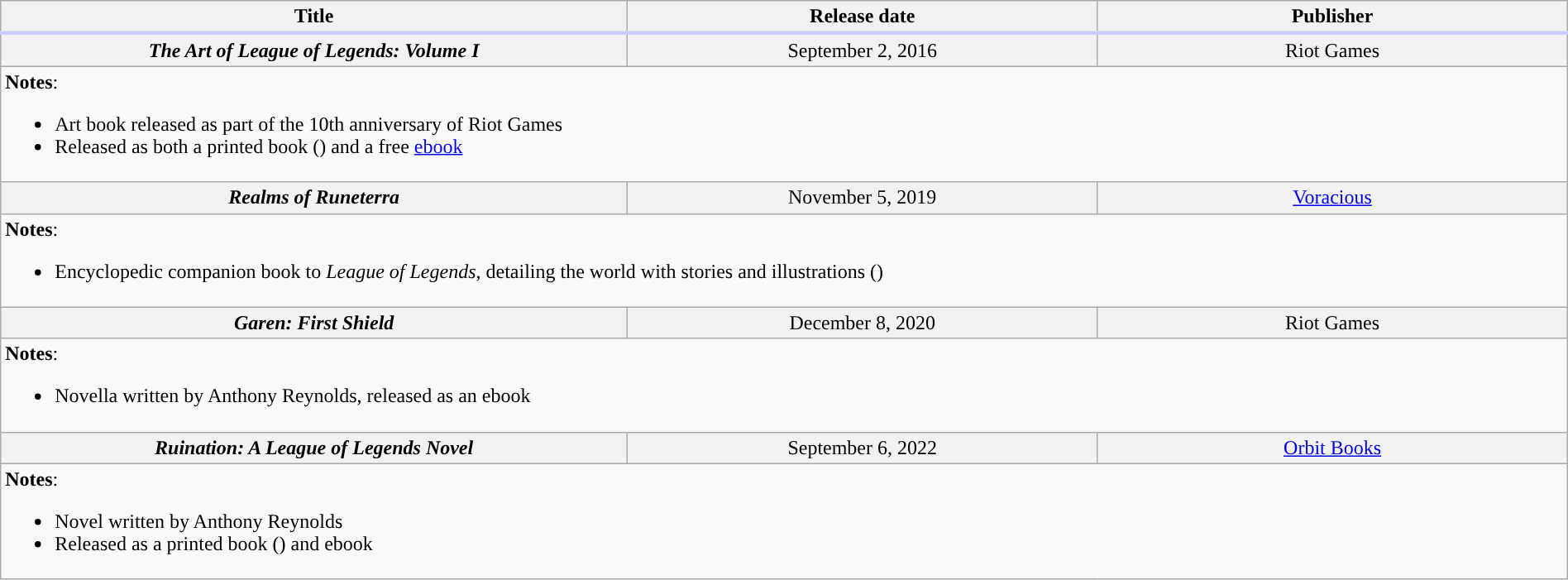<table class="wikitable plainrowheaders" style="width:100%; text-align:center;">
<tr style="border-bottom: solid #ccf 3px">
<th scope="col" style="width:40%">Title</th>
<th scope="col" style="width:30%">Release date</th>
<th scope="col" style="width:30%">Publisher</th>
</tr>
<tr style="background-color:#f2f2f2">
<th scope="row" style="text-align:center"><em>The Art of League of Legends: Volume I</em></th>
<td>September 2, 2016</td>
<td>Riot Games</td>
</tr>
<tr>
<td colspan="3" style="text-align:left"><strong>Notes</strong>:<br><ul><li>Art book released as part of the 10th anniversary of Riot Games</li><li>Released as both a printed book () and a free <a href='#'>ebook</a></li></ul></td>
</tr>
<tr style="background-color:#f2f2f2">
<th scope="row" style="text-align:center"><em>Realms of Runeterra</em></th>
<td>November 5, 2019</td>
<td><a href='#'>Voracious</a></td>
</tr>
<tr>
<td colspan="3" style="text-align:left;"><strong>Notes</strong>:<br><ul><li>Encyclopedic companion book to <em>League of Legends</em>, detailing the world with stories and illustrations ()</li></ul></td>
</tr>
<tr style="background-color:#f2f2f2">
<th scope="row" style="text-align:center"><em>Garen: First Shield</em></th>
<td>December 8, 2020</td>
<td>Riot Games</td>
</tr>
<tr>
<td colspan="3" style="text-align:left"><strong>Notes</strong>:<br><ul><li>Novella written by Anthony Reynolds, released as an ebook</li></ul></td>
</tr>
<tr style="background-color:#f2f2f2">
<th scope="row" style="text-align:center"><em>Ruination: A League of Legends Novel</em></th>
<td>September 6, 2022</td>
<td><a href='#'>Orbit Books</a></td>
</tr>
<tr>
<td colspan="3" style="text-align:left"><strong>Notes</strong>:<br><ul><li>Novel written by Anthony Reynolds</li><li>Released as a printed book () and ebook</li></ul></td>
</tr>
</table>
